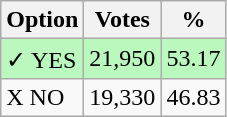<table class="wikitable">
<tr>
<th>Option</th>
<th>Votes</th>
<th>%</th>
</tr>
<tr>
<td style=background:#bbf8be>✓ YES</td>
<td style=background:#bbf8be>21,950</td>
<td style=background:#bbf8be>53.17</td>
</tr>
<tr>
<td>X NO</td>
<td>19,330</td>
<td>46.83</td>
</tr>
</table>
